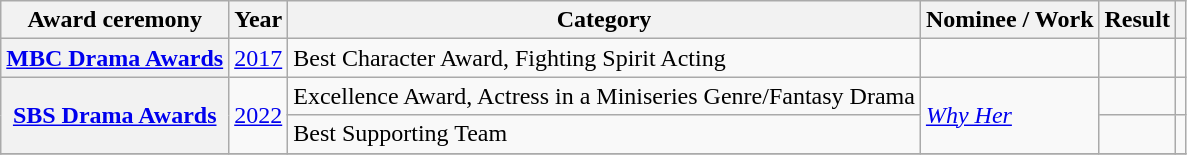<table class="wikitable plainrowheaders sortable">
<tr>
<th scope="col">Award ceremony</th>
<th scope="col">Year</th>
<th scope="col">Category</th>
<th scope="col">Nominee / Work</th>
<th scope="col">Result</th>
<th scope="col" class="unsortable"></th>
</tr>
<tr>
<th scope="row"><a href='#'>MBC Drama Awards</a></th>
<td style="text-align:center"><a href='#'>2017</a></td>
<td>Best Character Award, Fighting Spirit Acting</td>
<td><em></em></td>
<td></td>
<td></td>
</tr>
<tr>
<th scope="row" rowspan="2"><a href='#'>SBS Drama Awards</a></th>
<td style="text-align:center" rowspan="2"><a href='#'>2022</a></td>
<td>Excellence Award, Actress in a Miniseries Genre/Fantasy Drama</td>
<td rowspan="2"><em><a href='#'>Why Her</a></em></td>
<td></td>
<td style="text-align:center"></td>
</tr>
<tr>
<td>Best Supporting Team</td>
<td></td>
<td style="text-align:center"></td>
</tr>
<tr>
</tr>
</table>
